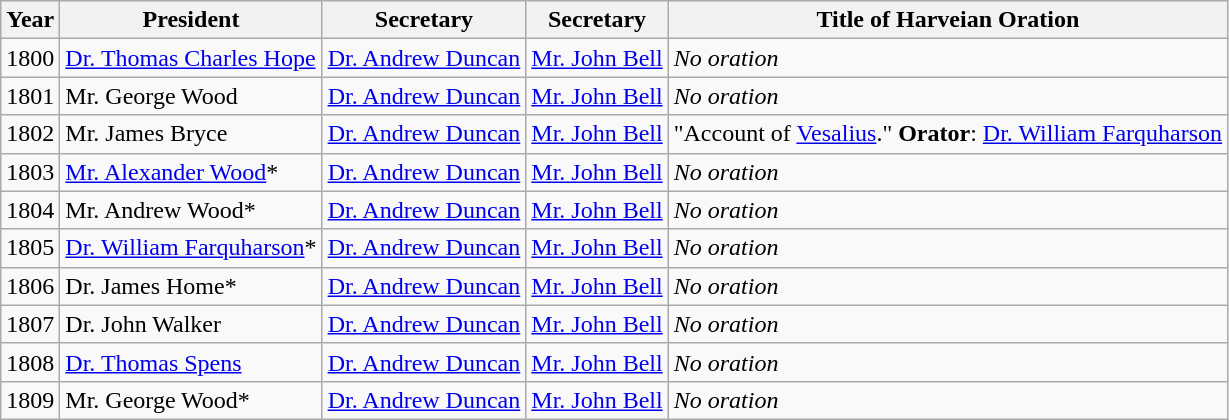<table class="wikitable">
<tr>
<th>Year</th>
<th>President</th>
<th>Secretary</th>
<th>Secretary</th>
<th>Title of Harveian Oration</th>
</tr>
<tr>
<td>1800</td>
<td><a href='#'>Dr. Thomas Charles Hope</a></td>
<td><a href='#'>Dr. Andrew Duncan</a></td>
<td><a href='#'>Mr. John Bell</a></td>
<td><em>No oration</em></td>
</tr>
<tr>
<td>1801</td>
<td>Mr. George Wood</td>
<td><a href='#'>Dr. Andrew Duncan</a></td>
<td><a href='#'>Mr. John Bell</a></td>
<td><em> No oration</em></td>
</tr>
<tr>
<td>1802</td>
<td>Mr. James Bryce</td>
<td><a href='#'>Dr. Andrew Duncan</a></td>
<td><a href='#'>Mr. John Bell</a></td>
<td>"Account of <a href='#'>Vesalius</a>." <strong>Orator</strong>: <a href='#'>Dr. William Farquharson</a></td>
</tr>
<tr>
<td>1803</td>
<td><a href='#'>Mr. Alexander Wood</a>*</td>
<td><a href='#'>Dr. Andrew Duncan</a></td>
<td><a href='#'>Mr. John Bell</a></td>
<td><em>No oration</em></td>
</tr>
<tr>
<td>1804</td>
<td>Mr. Andrew Wood*</td>
<td><a href='#'>Dr. Andrew Duncan</a></td>
<td><a href='#'>Mr. John Bell</a></td>
<td><em>No oration</em></td>
</tr>
<tr>
<td>1805</td>
<td><a href='#'>Dr. William Farquharson</a>*</td>
<td><a href='#'>Dr. Andrew Duncan</a></td>
<td><a href='#'>Mr. John Bell</a></td>
<td><em>No oration</em></td>
</tr>
<tr>
<td>1806</td>
<td>Dr. James Home*</td>
<td><a href='#'>Dr. Andrew Duncan</a></td>
<td><a href='#'>Mr. John Bell</a></td>
<td><em>No oration</em></td>
</tr>
<tr>
<td>1807</td>
<td>Dr. John Walker</td>
<td><a href='#'>Dr. Andrew Duncan</a></td>
<td><a href='#'>Mr. John Bell</a></td>
<td><em>No oration</em></td>
</tr>
<tr>
<td>1808</td>
<td><a href='#'>Dr. Thomas Spens</a></td>
<td><a href='#'>Dr. Andrew Duncan</a></td>
<td><a href='#'>Mr. John Bell</a></td>
<td><em>No oration</em></td>
</tr>
<tr>
<td>1809</td>
<td>Mr. George Wood*</td>
<td><a href='#'>Dr. Andrew Duncan</a></td>
<td><a href='#'>Mr. John Bell</a></td>
<td><em>No oration</em></td>
</tr>
</table>
